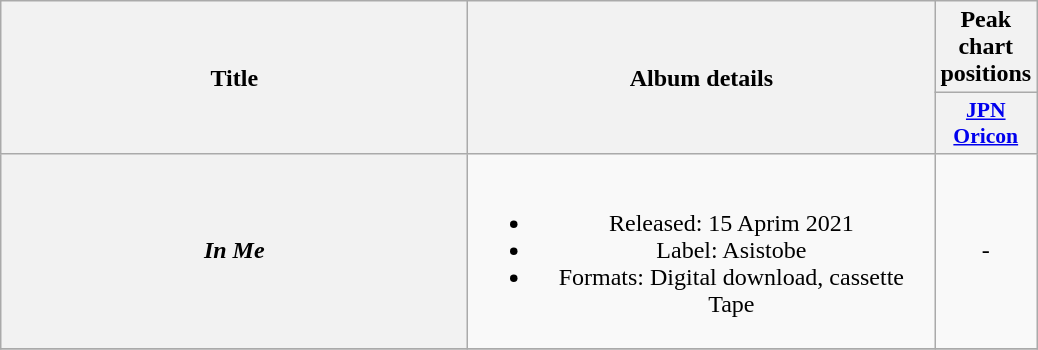<table class="wikitable plainrowheaders" style="text-align:center;">
<tr>
<th scope="col" rowspan="2" style="width:19em;">Title</th>
<th scope="col" rowspan="2" style="width:19em;">Album details</th>
<th scope="col">Peak<br>chart<br>positions</th>
</tr>
<tr>
<th scope="col" style="width:2.9em;font-size:90%;"><a href='#'>JPN<br>Oricon</a><br></th>
</tr>
<tr>
<th scope="row"><em>In Me</em></th>
<td><br><ul><li>Released: 15 Aprim 2021</li><li>Label: Asistobe</li><li>Formats: Digital download, cassette Tape</li></ul></td>
<td>-</td>
</tr>
<tr>
</tr>
</table>
